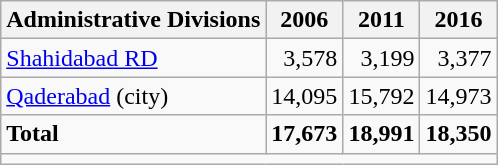<table class="wikitable">
<tr>
<th>Administrative Divisions</th>
<th>2006</th>
<th>2011</th>
<th>2016</th>
</tr>
<tr>
<td><a href='#'>Shahidabad RD</a></td>
<td style="text-align: right;">3,578</td>
<td style="text-align: right;">3,199</td>
<td style="text-align: right;">3,377</td>
</tr>
<tr>
<td><a href='#'>Qaderabad</a> (city)</td>
<td style="text-align: right;">14,095</td>
<td style="text-align: right;">15,792</td>
<td style="text-align: right;">14,973</td>
</tr>
<tr>
<td><strong>Total</strong></td>
<td style="text-align: right;"><strong>17,673</strong></td>
<td style="text-align: right;"><strong>18,991</strong></td>
<td style="text-align: right;"><strong>18,350</strong></td>
</tr>
<tr>
<td colspan=4></td>
</tr>
</table>
